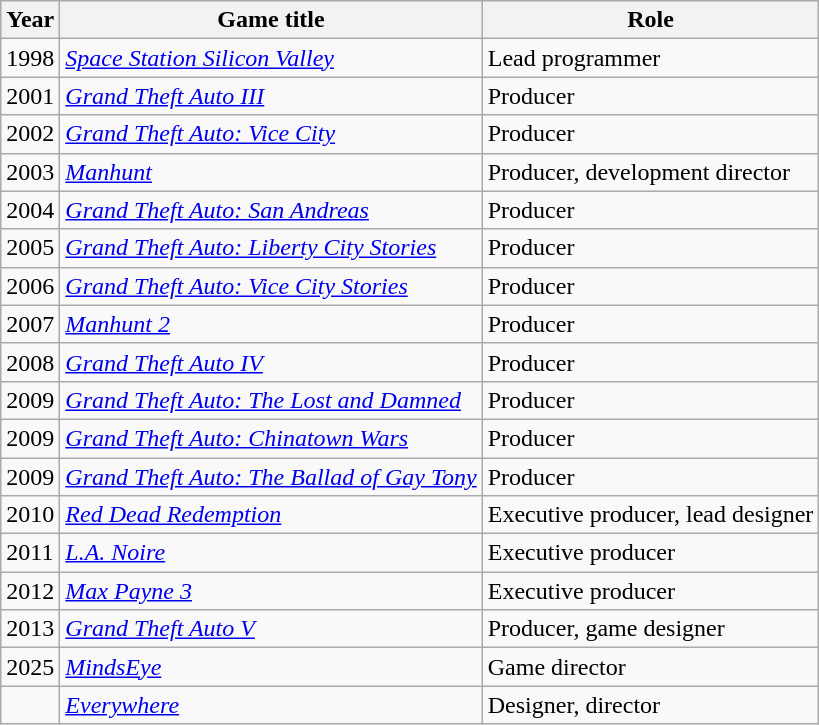<table class="wikitable sortable" style="border:none; margin:0">
<tr valign="bottom">
<th scope="col">Year</th>
<th scope="col">Game title</th>
<th scope="col">Role</th>
</tr>
<tr>
<td>1998</td>
<td><em><a href='#'>Space Station Silicon Valley</a></em></td>
<td>Lead programmer</td>
</tr>
<tr>
<td>2001</td>
<td><em><a href='#'>Grand Theft Auto III</a></em></td>
<td>Producer</td>
</tr>
<tr>
<td>2002</td>
<td><em><a href='#'>Grand Theft Auto: Vice City</a></em></td>
<td>Producer</td>
</tr>
<tr>
<td>2003</td>
<td><em><a href='#'>Manhunt</a></em></td>
<td>Producer, development director</td>
</tr>
<tr>
<td>2004</td>
<td><em><a href='#'>Grand Theft Auto: San Andreas</a></em></td>
<td>Producer</td>
</tr>
<tr>
<td>2005</td>
<td><em><a href='#'>Grand Theft Auto: Liberty City Stories</a></em></td>
<td>Producer</td>
</tr>
<tr>
<td>2006</td>
<td><em><a href='#'>Grand Theft Auto: Vice City Stories</a></em></td>
<td>Producer</td>
</tr>
<tr>
<td>2007</td>
<td><em><a href='#'>Manhunt 2</a></em></td>
<td>Producer</td>
</tr>
<tr>
<td>2008</td>
<td><em><a href='#'>Grand Theft Auto IV</a></em></td>
<td>Producer</td>
</tr>
<tr>
<td>2009</td>
<td><em><a href='#'>Grand Theft Auto: The Lost and Damned</a></em></td>
<td>Producer</td>
</tr>
<tr>
<td>2009</td>
<td><em><a href='#'>Grand Theft Auto: Chinatown Wars</a></em></td>
<td>Producer</td>
</tr>
<tr>
<td>2009</td>
<td><em><a href='#'>Grand Theft Auto: The Ballad of Gay Tony</a></em></td>
<td>Producer</td>
</tr>
<tr>
<td>2010</td>
<td><em><a href='#'>Red Dead Redemption</a></em></td>
<td>Executive producer, lead designer</td>
</tr>
<tr>
<td>2011</td>
<td><em><a href='#'>L.A. Noire</a></em></td>
<td>Executive producer</td>
</tr>
<tr>
<td>2012</td>
<td><em><a href='#'>Max Payne 3</a></em></td>
<td>Executive producer</td>
</tr>
<tr>
<td>2013</td>
<td><em><a href='#'>Grand Theft Auto V</a></em></td>
<td>Producer, game designer</td>
</tr>
<tr>
<td>2025</td>
<td><em><a href='#'>MindsEye</a></em></td>
<td>Game director</td>
</tr>
<tr>
<td></td>
<td><em><a href='#'>Everywhere</a></em></td>
<td>Designer, director</td>
</tr>
</table>
